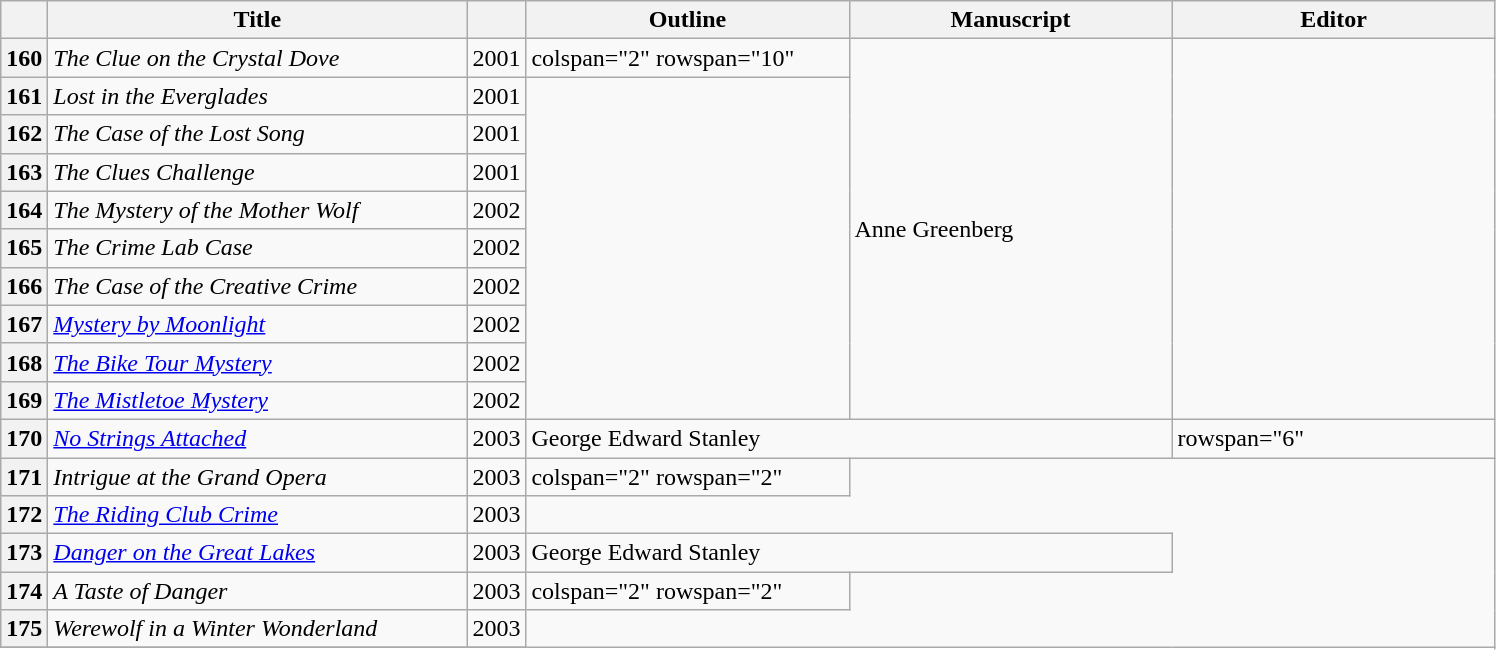<table class="wikitable">
<tr>
<th></th>
<th scope="col" style="width:17em;">Title</th>
<th></th>
<th scope="col" style="width:13em;">Outline</th>
<th scope="col" style="width:13em;">Manuscript</th>
<th scope="col" style="width:13em;">Editor</th>
</tr>
<tr>
<th>160</th>
<td><em>The Clue on the Crystal Dove</em></td>
<td>2001</td>
<td>colspan="2" rowspan="10" </td>
<td rowspan="10">Anne Greenberg</td>
</tr>
<tr>
<th>161</th>
<td><em>Lost in the Everglades</em></td>
<td>2001</td>
</tr>
<tr>
<th>162</th>
<td><em>The Case of the Lost Song</em></td>
<td>2001</td>
</tr>
<tr>
<th>163</th>
<td><em>The Clues Challenge</em></td>
<td>2001</td>
</tr>
<tr>
<th>164</th>
<td><em>The Mystery of the Mother Wolf</em></td>
<td>2002</td>
</tr>
<tr>
<th>165</th>
<td><em>The Crime Lab Case</em></td>
<td>2002</td>
</tr>
<tr>
<th>166</th>
<td><em>The Case of the Creative Crime</em></td>
<td>2002</td>
</tr>
<tr>
<th>167</th>
<td><em><a href='#'>Mystery by Moonlight</a></em></td>
<td>2002</td>
</tr>
<tr>
<th>168</th>
<td><em><a href='#'>The Bike Tour Mystery</a></em></td>
<td>2002</td>
</tr>
<tr>
<th>169</th>
<td><em><a href='#'>The Mistletoe Mystery</a></em></td>
<td>2002</td>
</tr>
<tr>
<th>170</th>
<td><em><a href='#'>No Strings Attached</a></em></td>
<td>2003</td>
<td colspan="2">George Edward Stanley</td>
<td>rowspan="6" </td>
</tr>
<tr>
<th>171</th>
<td><em>Intrigue at the Grand Opera</em></td>
<td>2003</td>
<td>colspan="2" rowspan="2" </td>
</tr>
<tr>
<th>172</th>
<td><em><a href='#'>The Riding Club Crime</a></em></td>
<td>2003</td>
</tr>
<tr>
<th>173</th>
<td><em><a href='#'>Danger on the Great Lakes</a></em></td>
<td>2003</td>
<td colspan="2">George Edward Stanley</td>
</tr>
<tr>
<th>174</th>
<td><em>A Taste of Danger</em></td>
<td>2003</td>
<td>colspan="2" rowspan="2" </td>
</tr>
<tr>
<th>175</th>
<td><em>Werewolf in a Winter Wonderland</em></td>
<td>2003</td>
</tr>
<tr>
</tr>
</table>
